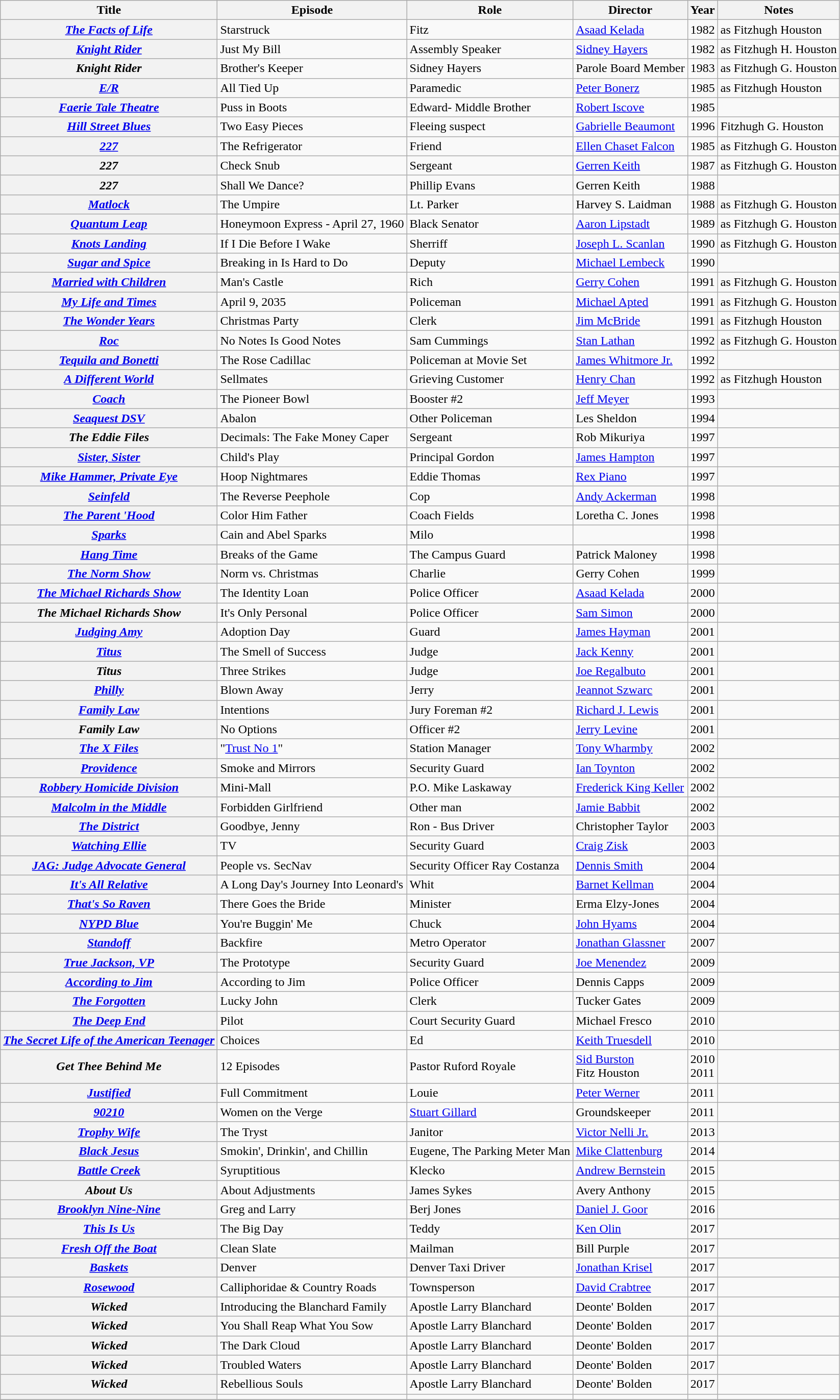<table class="wikitable plainrowheaders sortable">
<tr>
<th scope="col">Title</th>
<th scope="col" class="unsortable">Episode</th>
<th scope="col">Role</th>
<th scope="col">Director</th>
<th scope="col">Year</th>
<th scope="col" class="unsortable">Notes</th>
</tr>
<tr>
<th scope="row"><em><a href='#'>The Facts of Life</a></em></th>
<td>Starstruck</td>
<td>Fitz</td>
<td><a href='#'>Asaad Kelada</a></td>
<td>1982</td>
<td>as Fitzhugh Houston</td>
</tr>
<tr>
<th scope="row"><em><a href='#'>Knight Rider</a></em></th>
<td>Just My Bill</td>
<td>Assembly Speaker</td>
<td><a href='#'>Sidney Hayers</a></td>
<td>1982</td>
<td>as Fitzhugh H. Houston</td>
</tr>
<tr>
<th scope="row"><em>Knight Rider</em></th>
<td>Brother's Keeper</td>
<td>Sidney Hayers</td>
<td>Parole Board Member</td>
<td>1983</td>
<td>as Fitzhugh G. Houston</td>
</tr>
<tr>
<th scope="row"><em><a href='#'>E/R</a></em></th>
<td>All Tied Up</td>
<td>Paramedic</td>
<td><a href='#'>Peter Bonerz</a></td>
<td>1985</td>
<td>as Fitzhugh Houston</td>
</tr>
<tr>
<th scope="row"><em><a href='#'>Faerie Tale Theatre</a></em></th>
<td>Puss in Boots</td>
<td>Edward- Middle Brother</td>
<td><a href='#'>Robert Iscove</a></td>
<td>1985</td>
<td></td>
</tr>
<tr>
<th scope="row"><em><a href='#'>Hill Street Blues</a></em></th>
<td>Two Easy Pieces</td>
<td>Fleeing suspect</td>
<td><a href='#'>Gabrielle Beaumont</a></td>
<td>1996</td>
<td>Fitzhugh G. Houston</td>
</tr>
<tr>
<th scope="row"><em><a href='#'>227</a></em></th>
<td>The Refrigerator</td>
<td>Friend</td>
<td><a href='#'>Ellen Chaset Falcon</a></td>
<td>1985</td>
<td>as Fitzhugh G. Houston</td>
</tr>
<tr>
<th scope="row"><em>227</em></th>
<td>Check Snub</td>
<td>Sergeant</td>
<td><a href='#'>Gerren Keith</a></td>
<td>1987</td>
<td>as Fitzhugh G. Houston</td>
</tr>
<tr>
<th scope="row"><em>227</em></th>
<td>Shall We Dance?</td>
<td>Phillip Evans</td>
<td>Gerren Keith</td>
<td>1988</td>
<td></td>
</tr>
<tr>
<th scope="row"><em><a href='#'>Matlock</a></em></th>
<td>The Umpire</td>
<td>Lt. Parker</td>
<td>Harvey S. Laidman</td>
<td>1988</td>
<td>as Fitzhugh G. Houston</td>
</tr>
<tr>
<th scope="row"><em><a href='#'>Quantum Leap</a></em></th>
<td>Honeymoon Express  - April 27, 1960</td>
<td>Black Senator</td>
<td><a href='#'>Aaron Lipstadt</a></td>
<td>1989</td>
<td>as Fitzhugh G. Houston</td>
</tr>
<tr>
<th scope="row"><em><a href='#'>Knots Landing</a></em></th>
<td>If I Die Before I Wake</td>
<td>Sherriff</td>
<td><a href='#'>Joseph L. Scanlan</a></td>
<td>1990</td>
<td>as Fitzhugh G. Houston</td>
</tr>
<tr>
<th scope="row"><em><a href='#'>Sugar and Spice</a></em></th>
<td>Breaking in Is Hard to Do</td>
<td>Deputy</td>
<td><a href='#'>Michael Lembeck</a></td>
<td>1990</td>
<td></td>
</tr>
<tr>
<th scope="row"><em><a href='#'>Married with Children</a></em></th>
<td>Man's Castle</td>
<td>Rich</td>
<td><a href='#'>Gerry Cohen</a></td>
<td>1991</td>
<td>as Fitzhugh G. Houston</td>
</tr>
<tr>
<th scope="row"><em><a href='#'>My Life and Times</a></em></th>
<td>April 9, 2035</td>
<td>Policeman</td>
<td><a href='#'>Michael Apted</a></td>
<td>1991</td>
<td>as Fitzhugh G. Houston</td>
</tr>
<tr>
<th scope="row"><em><a href='#'>The Wonder Years</a></em></th>
<td>Christmas Party</td>
<td>Clerk</td>
<td><a href='#'>Jim McBride</a></td>
<td>1991</td>
<td>as Fitzhugh Houston</td>
</tr>
<tr>
<th scope="row"><em><a href='#'>Roc</a></em></th>
<td>No Notes Is Good Notes</td>
<td>Sam Cummings</td>
<td><a href='#'>Stan Lathan</a></td>
<td>1992</td>
<td>as Fitzhugh G. Houston</td>
</tr>
<tr>
<th scope="row"><em><a href='#'>Tequila and Bonetti</a></em></th>
<td>The Rose Cadillac</td>
<td>Policeman at Movie Set</td>
<td><a href='#'>James Whitmore Jr.</a></td>
<td>1992</td>
<td></td>
</tr>
<tr>
<th scope="row"><em><a href='#'>A Different World</a></em></th>
<td>Sellmates</td>
<td>Grieving Customer</td>
<td><a href='#'>Henry Chan</a></td>
<td>1992</td>
<td>as Fitzhugh Houston</td>
</tr>
<tr>
<th scope="row"><em><a href='#'>Coach</a></em></th>
<td>The Pioneer Bowl</td>
<td>Booster #2</td>
<td><a href='#'>Jeff Meyer</a></td>
<td>1993</td>
<td></td>
</tr>
<tr>
<th scope="row"><em><a href='#'>Seaquest DSV</a></em></th>
<td>Abalon</td>
<td>Other Policeman</td>
<td>Les Sheldon</td>
<td>1994</td>
<td></td>
</tr>
<tr>
<th scope="row"><em>The Eddie Files</em></th>
<td>Decimals: The Fake Money Caper</td>
<td>Sergeant</td>
<td>Rob Mikuriya</td>
<td>1997</td>
<td></td>
</tr>
<tr>
<th scope="row"><em><a href='#'>Sister, Sister</a></em></th>
<td>Child's Play</td>
<td>Principal Gordon</td>
<td><a href='#'>James Hampton</a></td>
<td>1997</td>
<td></td>
</tr>
<tr>
<th scope="row"><em><a href='#'>Mike Hammer, Private Eye</a></em></th>
<td>Hoop Nightmares</td>
<td>Eddie Thomas</td>
<td><a href='#'>Rex Piano</a></td>
<td>1997</td>
<td></td>
</tr>
<tr>
<th scope="row"><em><a href='#'>Seinfeld</a></em></th>
<td>The Reverse Peephole</td>
<td>Cop</td>
<td><a href='#'>Andy Ackerman</a></td>
<td>1998</td>
<td></td>
</tr>
<tr>
<th scope="row"><em><a href='#'>The Parent 'Hood</a></em></th>
<td>Color Him Father</td>
<td>Coach Fields</td>
<td>Loretha C. Jones</td>
<td>1998</td>
<td></td>
</tr>
<tr>
<th scope="row"><em><a href='#'>Sparks</a></em></th>
<td>Cain and Abel Sparks</td>
<td>Milo</td>
<td></td>
<td>1998</td>
<td></td>
</tr>
<tr>
<th scope="row"><em><a href='#'>Hang Time</a></em></th>
<td>Breaks of the Game</td>
<td>The Campus Guard</td>
<td>Patrick Maloney</td>
<td>1998</td>
<td></td>
</tr>
<tr>
<th scope="row"><em><a href='#'>The Norm Show</a></em></th>
<td>Norm vs. Christmas</td>
<td>Charlie</td>
<td>Gerry Cohen</td>
<td>1999</td>
<td></td>
</tr>
<tr>
<th scope="row"><em><a href='#'>The Michael Richards Show</a></em></th>
<td>The Identity Loan</td>
<td>Police Officer</td>
<td><a href='#'>Asaad Kelada</a></td>
<td>2000</td>
<td></td>
</tr>
<tr>
<th scope="row"><em>The Michael Richards Show</em></th>
<td>It's Only Personal</td>
<td>Police Officer</td>
<td><a href='#'>Sam Simon</a></td>
<td>2000</td>
<td></td>
</tr>
<tr>
<th scope="row"><em><a href='#'>Judging Amy</a></em></th>
<td>Adoption Day</td>
<td>Guard</td>
<td><a href='#'>James Hayman</a></td>
<td>2001</td>
<td></td>
</tr>
<tr>
<th scope="row"><em><a href='#'>Titus</a></em></th>
<td>The Smell of Success</td>
<td>Judge</td>
<td><a href='#'>Jack Kenny</a></td>
<td>2001</td>
<td></td>
</tr>
<tr>
<th scope="row"><em>Titus</em></th>
<td>Three Strikes</td>
<td>Judge</td>
<td><a href='#'>Joe Regalbuto</a></td>
<td>2001</td>
<td></td>
</tr>
<tr>
<th scope="row"><em><a href='#'>Philly</a></em></th>
<td>Blown Away</td>
<td>Jerry</td>
<td><a href='#'>Jeannot Szwarc</a></td>
<td>2001</td>
<td></td>
</tr>
<tr>
<th scope="row"><em><a href='#'>Family Law</a></em></th>
<td>Intentions</td>
<td>Jury Foreman #2</td>
<td><a href='#'>Richard J. Lewis</a></td>
<td>2001</td>
<td></td>
</tr>
<tr>
<th scope="row"><em>Family Law</em></th>
<td>No Options</td>
<td>Officer #2</td>
<td><a href='#'>Jerry Levine</a></td>
<td>2001</td>
<td></td>
</tr>
<tr>
<th scope="row"><em><a href='#'>The X Files</a></em></th>
<td>"<a href='#'>Trust No 1</a>"</td>
<td>Station Manager</td>
<td><a href='#'>Tony Wharmby</a></td>
<td>2002</td>
<td></td>
</tr>
<tr>
<th scope="row"><em><a href='#'>Providence</a></em></th>
<td>Smoke and Mirrors</td>
<td>Security Guard</td>
<td><a href='#'>Ian Toynton</a></td>
<td>2002</td>
<td></td>
</tr>
<tr>
<th scope="row"><em><a href='#'>Robbery Homicide Division</a></em></th>
<td>Mini-Mall</td>
<td>P.O. Mike Laskaway</td>
<td><a href='#'>Frederick King Keller</a></td>
<td>2002</td>
<td></td>
</tr>
<tr>
<th scope="row"><em><a href='#'>Malcolm in the Middle</a></em></th>
<td>Forbidden Girlfriend</td>
<td>Other man</td>
<td><a href='#'>Jamie Babbit</a></td>
<td>2002</td>
<td></td>
</tr>
<tr>
<th scope="row"><em><a href='#'>The District</a></em></th>
<td>Goodbye, Jenny</td>
<td>Ron - Bus Driver</td>
<td>Christopher Taylor</td>
<td>2003</td>
<td></td>
</tr>
<tr>
<th scope="row"><em><a href='#'>Watching Ellie</a></em></th>
<td>TV</td>
<td>Security Guard</td>
<td><a href='#'>Craig Zisk</a></td>
<td>2003</td>
<td></td>
</tr>
<tr>
<th scope="row"><em><a href='#'>JAG: Judge Advocate General</a></em></th>
<td>People vs. SecNav</td>
<td>Security Officer Ray Costanza</td>
<td><a href='#'>Dennis Smith</a></td>
<td>2004</td>
<td></td>
</tr>
<tr>
<th scope="row"><em><a href='#'>It's All Relative</a> </em></th>
<td>A Long Day's Journey Into Leonard's</td>
<td>Whit</td>
<td><a href='#'>Barnet Kellman</a></td>
<td>2004</td>
<td></td>
</tr>
<tr>
<th scope="row"><em><a href='#'>That's So Raven</a></em></th>
<td>There Goes the Bride</td>
<td>Minister</td>
<td>Erma Elzy-Jones</td>
<td>2004</td>
<td></td>
</tr>
<tr>
<th scope="row"><em><a href='#'>NYPD Blue</a></em></th>
<td>You're Buggin' Me</td>
<td>Chuck</td>
<td><a href='#'>John Hyams</a></td>
<td>2004</td>
<td></td>
</tr>
<tr>
<th scope="row"><em><a href='#'>Standoff</a></em></th>
<td>Backfire</td>
<td>Metro Operator</td>
<td><a href='#'>Jonathan Glassner</a></td>
<td>2007</td>
<td></td>
</tr>
<tr>
<th scope="row"><em><a href='#'>True Jackson, VP</a></em></th>
<td>The Prototype</td>
<td>Security Guard</td>
<td><a href='#'>Joe Menendez</a></td>
<td>2009</td>
<td></td>
</tr>
<tr>
<th scope="row"><em><a href='#'>According to Jim</a></em></th>
<td>According to Jim</td>
<td>Police Officer</td>
<td>Dennis Capps</td>
<td>2009</td>
<td></td>
</tr>
<tr>
<th scope="row"><em><a href='#'>The Forgotten</a></em></th>
<td>Lucky John</td>
<td>Clerk</td>
<td>Tucker Gates</td>
<td>2009</td>
<td></td>
</tr>
<tr>
<th scope="row"><em><a href='#'>The Deep End</a></em></th>
<td>Pilot</td>
<td>Court Security Guard</td>
<td>Michael Fresco</td>
<td>2010</td>
<td></td>
</tr>
<tr>
<th scope="row"><em><a href='#'>The Secret Life of the American Teenager</a></em></th>
<td>Choices</td>
<td>Ed</td>
<td><a href='#'>Keith Truesdell</a></td>
<td>2010</td>
<td></td>
</tr>
<tr>
<th scope="row"><em>Get Thee Behind Me</em></th>
<td>12 Episodes</td>
<td>Pastor Ruford Royale</td>
<td><a href='#'>Sid Burston</a><br>Fitz Houston</td>
<td>2010<br>2011</td>
<td></td>
</tr>
<tr>
<th scope="row"><em><a href='#'>Justified</a></em></th>
<td>Full Commitment</td>
<td>Louie</td>
<td><a href='#'>Peter Werner</a></td>
<td>2011</td>
<td></td>
</tr>
<tr>
<th scope="row"><em><a href='#'>90210</a></em></th>
<td>Women on the Verge</td>
<td><a href='#'>Stuart Gillard</a></td>
<td>Groundskeeper</td>
<td>2011</td>
<td></td>
</tr>
<tr>
<th scope="row"><em><a href='#'>Trophy Wife</a></em></th>
<td>The Tryst</td>
<td>Janitor</td>
<td><a href='#'>Victor Nelli Jr.</a></td>
<td>2013</td>
<td></td>
</tr>
<tr>
<th scope="row"><em><a href='#'>Black Jesus</a></em></th>
<td>Smokin', Drinkin', and Chillin</td>
<td>Eugene, The Parking Meter Man</td>
<td><a href='#'>Mike Clattenburg</a></td>
<td>2014</td>
<td></td>
</tr>
<tr>
<th scope="row"><em><a href='#'>Battle Creek</a></em></th>
<td>Syruptitious</td>
<td>Klecko</td>
<td><a href='#'>Andrew Bernstein</a></td>
<td>2015</td>
<td></td>
</tr>
<tr>
<th scope="row"><em>About Us</em></th>
<td>About Adjustments</td>
<td>James Sykes</td>
<td>Avery Anthony</td>
<td>2015</td>
<td></td>
</tr>
<tr>
<th scope="row"><em><a href='#'>Brooklyn Nine-Nine</a></em></th>
<td>Greg and Larry</td>
<td>Berj Jones</td>
<td><a href='#'>Daniel J. Goor</a></td>
<td>2016</td>
<td></td>
</tr>
<tr>
<th scope="row"><em><a href='#'>This Is Us</a></em></th>
<td>The Big Day</td>
<td>Teddy</td>
<td><a href='#'>Ken Olin</a></td>
<td>2017</td>
<td></td>
</tr>
<tr>
<th scope="row"><em><a href='#'>Fresh Off the Boat</a></em></th>
<td>Clean Slate</td>
<td>Mailman</td>
<td>Bill Purple</td>
<td>2017</td>
<td></td>
</tr>
<tr>
<th scope="row"><em><a href='#'>Baskets</a></em></th>
<td>Denver</td>
<td>Denver Taxi Driver</td>
<td><a href='#'>Jonathan Krisel</a></td>
<td>2017</td>
<td></td>
</tr>
<tr>
<th scope="row"><em><a href='#'>Rosewood</a></em></th>
<td>Calliphoridae & Country Roads</td>
<td>Townsperson</td>
<td><a href='#'>David Crabtree</a></td>
<td>2017</td>
<td></td>
</tr>
<tr>
<th scope="row"><em>Wicked</em></th>
<td>Introducing the Blanchard Family</td>
<td>Apostle Larry Blanchard</td>
<td>Deonte' Bolden</td>
<td>2017</td>
<td></td>
</tr>
<tr>
<th scope="row"><em>Wicked</em></th>
<td>You Shall Reap What You Sow</td>
<td>Apostle Larry Blanchard</td>
<td>Deonte' Bolden</td>
<td>2017</td>
<td></td>
</tr>
<tr>
<th scope="row"><em>Wicked</em></th>
<td>The Dark Cloud</td>
<td>Apostle Larry Blanchard</td>
<td>Deonte' Bolden</td>
<td>2017</td>
<td></td>
</tr>
<tr>
<th scope="row"><em>Wicked</em></th>
<td>Troubled Waters</td>
<td>Apostle Larry Blanchard</td>
<td>Deonte' Bolden</td>
<td>2017</td>
<td></td>
</tr>
<tr>
<th scope="row"><em>Wicked</em></th>
<td>Rebellious Souls</td>
<td>Apostle Larry Blanchard</td>
<td>Deonte' Bolden</td>
<td>2017</td>
<td></td>
</tr>
<tr>
<th scope="row"></th>
<td></td>
<td></td>
<td></td>
<td></td>
<td></td>
</tr>
<tr>
</tr>
</table>
